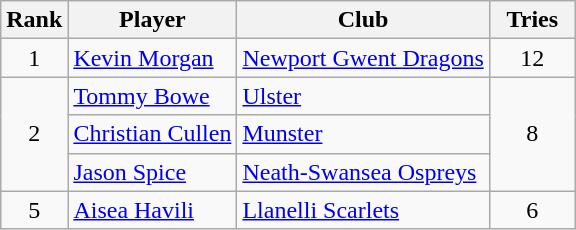<table class="wikitable">
<tr>
<th>Rank</th>
<th>Player</th>
<th>Club</th>
<th style="width:50px;">Tries</th>
</tr>
<tr>
<td rowspan="1" style="text-align:center;">1</td>
<td> <a href='#'>Kevin Morgan</a></td>
<td> <a href='#'>Newport Gwent Dragons</a></td>
<td rowspan="1" style="text-align:center;">12</td>
</tr>
<tr>
<td rowspan="3" style="text-align:center;">2</td>
<td> <a href='#'>Tommy Bowe</a></td>
<td> <a href='#'>Ulster</a></td>
<td rowspan="3" style="text-align:center;">8</td>
</tr>
<tr>
<td> <a href='#'>Christian Cullen</a></td>
<td> <a href='#'>Munster</a></td>
</tr>
<tr>
<td> <a href='#'>Jason Spice</a></td>
<td> <a href='#'>Neath-Swansea Ospreys</a></td>
</tr>
<tr>
<td rowspan="1" style="text-align:center;">5</td>
<td> <a href='#'>Aisea Havili</a></td>
<td> <a href='#'>Llanelli Scarlets</a></td>
<td rowspan="1" style="text-align:center;">6</td>
</tr>
</table>
